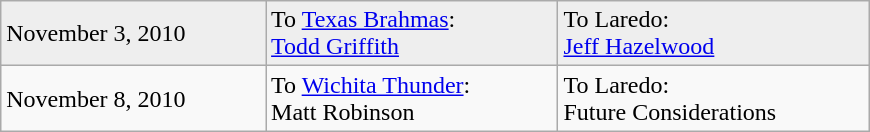<table class="wikitable" style="border:1px solid #999999; width:580px;">
<tr bgcolor="eeeeee">
<td>November 3, 2010</td>
<td valign="top">To <a href='#'>Texas Brahmas</a>: <br> <a href='#'>Todd Griffith</a></td>
<td valign="top">To Laredo: <br> <a href='#'>Jeff Hazelwood</a></td>
</tr>
<tr>
<td>November 8, 2010</td>
<td valign="top">To <a href='#'>Wichita Thunder</a>: <br> Matt Robinson</td>
<td valign="top">To Laredo: <br> Future Considerations</td>
</tr>
</table>
